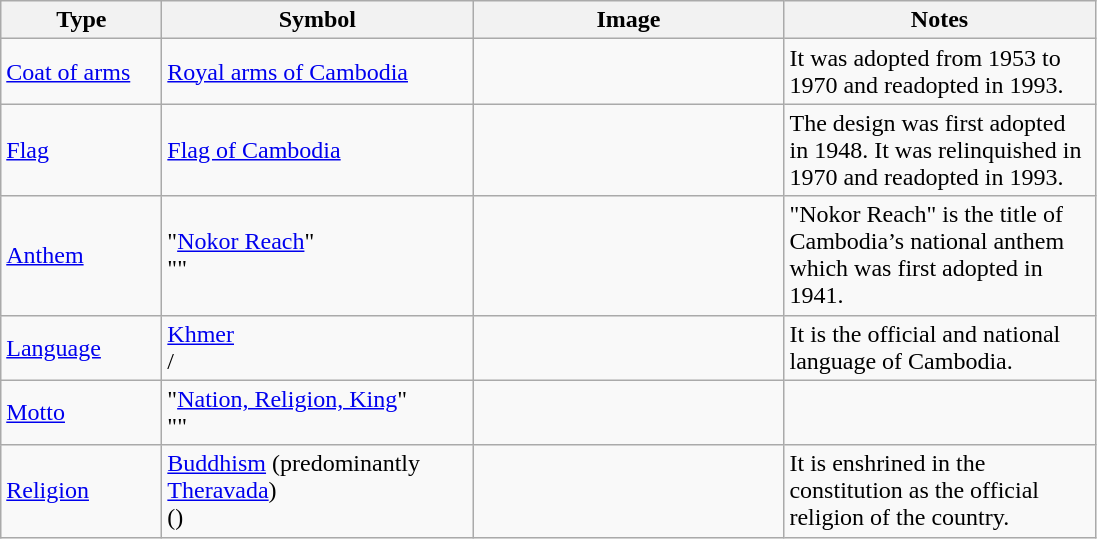<table class="wikitable">
<tr>
<th width=100>Type</th>
<th width=200>Symbol</th>
<th width=200>Image</th>
<th width=200>Notes</th>
</tr>
<tr>
<td><a href='#'>Coat of arms</a></td>
<td><a href='#'>Royal arms of Cambodia</a><br></td>
<td align="center"></td>
<td>It was adopted from 1953 to 1970 and readopted in 1993.</td>
</tr>
<tr>
<td><a href='#'>Flag</a></td>
<td><a href='#'>Flag of Cambodia</a><br></td>
<td align="center"></td>
<td>The design was first adopted in 1948. It was relinquished in 1970 and readopted in 1993.</td>
</tr>
<tr>
<td><a href='#'>Anthem</a></td>
<td>"<a href='#'>Nokor Reach</a>"<br>""</td>
<td align="center"></td>
<td>"Nokor Reach" is the title of Cambodia’s national anthem which was first adopted in 1941.</td>
</tr>
<tr>
<td><a href='#'>Language</a></td>
<td><a href='#'>Khmer</a><br>/</td>
<td></td>
<td>It is the official and national language of Cambodia.</td>
</tr>
<tr>
<td><a href='#'>Motto</a></td>
<td>"<a href='#'>Nation, Religion, King</a>"<br>""</td>
<td></td>
<td></td>
</tr>
<tr>
<td><a href='#'>Religion</a></td>
<td><a href='#'>Buddhism</a> (predominantly <a href='#'>Theravada</a>)<br> ()</td>
<td align="center"></td>
<td>It is enshrined in the constitution as the official religion of the country.</td>
</tr>
</table>
